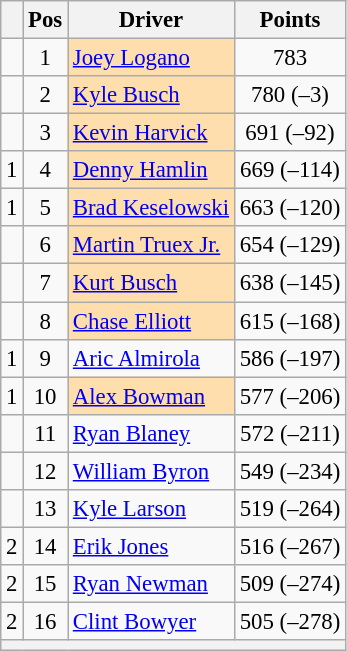<table class="wikitable" style="font-size: 95%">
<tr>
<th></th>
<th>Pos</th>
<th>Driver</th>
<th>Points</th>
</tr>
<tr>
<td align="left"></td>
<td style="text-align:center;">1</td>
<td style="background:#FFDEAD;"><a href='#'>Joey Logano</a></td>
<td style="text-align:center;">783</td>
</tr>
<tr>
<td align="left"></td>
<td style="text-align:center;">2</td>
<td style="background:#FFDEAD;"><a href='#'>Kyle Busch</a></td>
<td style="text-align:center;">780 (–3)</td>
</tr>
<tr>
<td align="left"></td>
<td style="text-align:center;">3</td>
<td style="background:#FFDEAD;"><a href='#'>Kevin Harvick</a></td>
<td style="text-align:center;">691 (–92)</td>
</tr>
<tr>
<td align="left"> 1</td>
<td style="text-align:center;">4</td>
<td style="background:#FFDEAD;"><a href='#'>Denny Hamlin</a></td>
<td style="text-align:center;">669 (–114)</td>
</tr>
<tr>
<td align="left"> 1</td>
<td style="text-align:center;">5</td>
<td style="background:#FFDEAD;"><a href='#'>Brad Keselowski</a></td>
<td style="text-align:center;">663 (–120)</td>
</tr>
<tr>
<td align="left"></td>
<td style="text-align:center;">6</td>
<td style="background:#FFDEAD;"><a href='#'>Martin Truex Jr.</a></td>
<td style="text-align:center;">654 (–129)</td>
</tr>
<tr>
<td align="left"></td>
<td style="text-align:center;">7</td>
<td style="background:#FFDEAD;"><a href='#'>Kurt Busch</a></td>
<td style="text-align:center;">638 (–145)</td>
</tr>
<tr>
<td align="left"></td>
<td style="text-align:center;">8</td>
<td style="background:#FFDEAD;"><a href='#'>Chase Elliott</a></td>
<td style="text-align:center;">615 (–168)</td>
</tr>
<tr>
<td align="left"> 1</td>
<td style="text-align:center;">9</td>
<td><a href='#'>Aric Almirola</a></td>
<td style="text-align:center;">586 (–197)</td>
</tr>
<tr>
<td align="left"> 1</td>
<td style="text-align:center;">10</td>
<td style="background:#FFDEAD;"><a href='#'>Alex Bowman</a></td>
<td style="text-align:center;">577 (–206)</td>
</tr>
<tr>
<td align="left"></td>
<td style="text-align:center;">11</td>
<td><a href='#'>Ryan Blaney</a></td>
<td style="text-align:center;">572 (–211)</td>
</tr>
<tr>
<td align="left"></td>
<td style="text-align:center;">12</td>
<td><a href='#'>William Byron</a></td>
<td style="text-align:center;">549 (–234)</td>
</tr>
<tr>
<td align="left"></td>
<td style="text-align:center;">13</td>
<td><a href='#'>Kyle Larson</a></td>
<td style="text-align:center;">519 (–264)</td>
</tr>
<tr>
<td align="left"> 2</td>
<td style="text-align:center;">14</td>
<td><a href='#'>Erik Jones</a></td>
<td style="text-align:center;">516 (–267)</td>
</tr>
<tr>
<td align="left"> 2</td>
<td style="text-align:center;">15</td>
<td><a href='#'>Ryan Newman</a></td>
<td style="text-align:center;">509 (–274)</td>
</tr>
<tr>
<td align="left"> 2</td>
<td style="text-align:center;">16</td>
<td><a href='#'>Clint Bowyer</a></td>
<td style="text-align:center;">505 (–278)</td>
</tr>
<tr class="sortbottom">
<th colspan="9"></th>
</tr>
</table>
